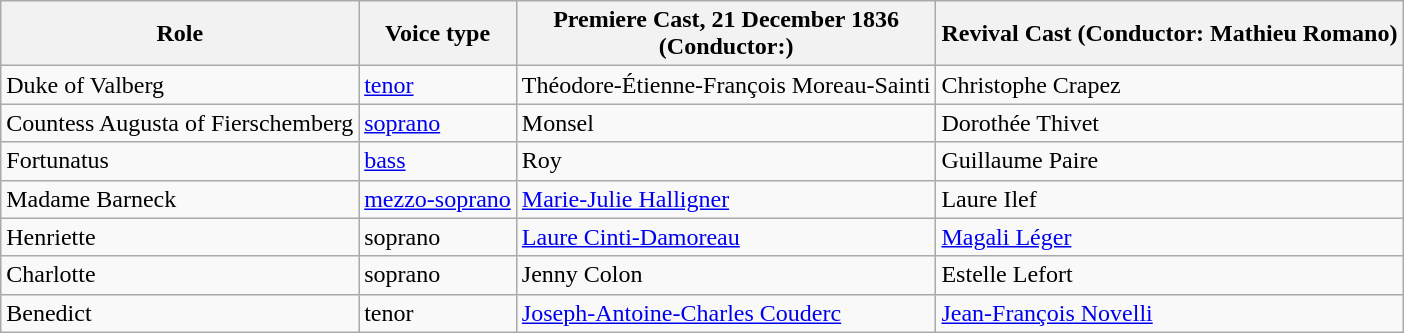<table class="wikitable">
<tr>
<th>Role</th>
<th>Voice type</th>
<th>Premiere Cast, 21 December 1836<br>(Conductor:)</th>
<th>Revival Cast (Conductor: Mathieu Romano)</th>
</tr>
<tr>
<td>Duke of Valberg</td>
<td><a href='#'>tenor</a></td>
<td>Théodore-Étienne-François Moreau-Sainti</td>
<td>Christophe Crapez</td>
</tr>
<tr>
<td>Countess Augusta of Fierschemberg</td>
<td><a href='#'>soprano</a></td>
<td>Monsel</td>
<td>Dorothée Thivet</td>
</tr>
<tr>
<td>Fortunatus</td>
<td><a href='#'>bass</a></td>
<td>Roy</td>
<td>Guillaume Paire</td>
</tr>
<tr>
<td>Madame Barneck</td>
<td><a href='#'>mezzo-soprano</a></td>
<td><a href='#'>Marie-Julie Halligner</a></td>
<td>Laure Ilef</td>
</tr>
<tr>
<td>Henriette</td>
<td>soprano</td>
<td><a href='#'>Laure Cinti-Damoreau</a></td>
<td><a href='#'>Magali Léger</a></td>
</tr>
<tr>
<td>Charlotte</td>
<td>soprano</td>
<td>Jenny Colon</td>
<td>Estelle Lefort</td>
</tr>
<tr>
<td>Benedict</td>
<td>tenor</td>
<td><a href='#'>Joseph-Antoine-Charles Couderc</a></td>
<td><a href='#'>Jean-François Novelli</a></td>
</tr>
</table>
